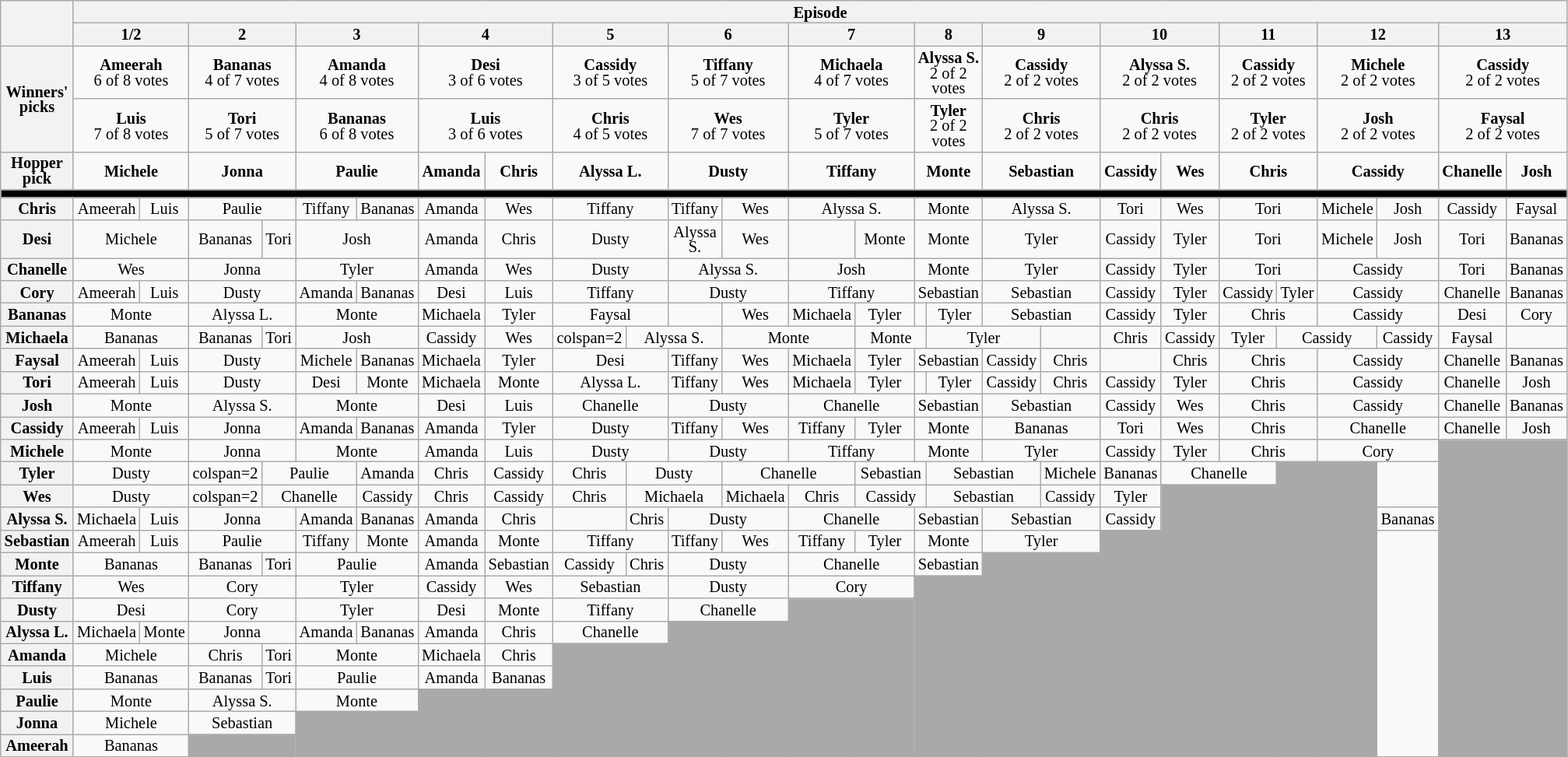<table class="wikitable" style="text-align:center; line-height:13px; font-size:85%;">
<tr>
<th rowspan="2"></th>
<th colspan="26">Episode</th>
</tr>
<tr>
<th colspan=2>1/2</th>
<th colspan=2>2</th>
<th colspan=2>3</th>
<th colspan=2>4</th>
<th colspan=2>5</th>
<th colspan=2>6</th>
<th colspan=2>7</th>
<th colspan=2>8</th>
<th colspan=2>9</th>
<th colspan=2>10</th>
<th colspan=2>11</th>
<th colspan=2>12</th>
<th colspan=2>13</th>
</tr>
<tr>
<th scope="row" rowspan="2">Winners' picks</th>
<td colspan=2><strong>Ameerah</strong><br>6 of 8 votes</td>
<td colspan=2><strong>Bananas</strong><br>4 of 7 votes</td>
<td colspan=2><strong>Amanda</strong><br>4 of 8 votes</td>
<td colspan=2><strong>Desi</strong><br>3 of 6 votes</td>
<td colspan=2><strong>Cassidy</strong><br>3 of 5 votes</td>
<td colspan=2><strong>Tiffany</strong><br>5 of 7 votes</td>
<td colspan=2><strong>Michaela</strong><br>4 of 7 votes</td>
<td colspan=2><strong>Alyssa S.</strong><br>2 of 2 votes</td>
<td colspan=2><strong>Cassidy</strong><br>2 of 2 votes</td>
<td colspan=2><strong>Alyssa S.</strong><br>2 of 2 votes</td>
<td colspan=2><strong>Cassidy</strong><br>2 of 2 votes</td>
<td colspan=2><strong>Michele</strong><br>2 of 2 votes</td>
<td colspan=2><strong>Cassidy</strong><br>2 of 2 votes</td>
</tr>
<tr>
<td colspan=2><strong>Luis</strong><br>7 of 8 votes</td>
<td colspan=2><strong>Tori</strong><br>5 of 7 votes</td>
<td colspan=2><strong>Bananas</strong><br>6 of 8 votes</td>
<td colspan=2><strong>Luis</strong><br>3 of 6 votes</td>
<td colspan=2><strong>Chris</strong><br>4 of 5 votes</td>
<td colspan=2><strong>Wes</strong><br>7 of 7 votes</td>
<td colspan=2><strong>Tyler</strong><br>5 of 7 votes</td>
<td colspan=2><strong>Tyler</strong><br>2 of 2 votes</td>
<td colspan=2><strong>Chris</strong><br>2 of 2 votes</td>
<td colspan=2><strong>Chris</strong><br>2 of 2 votes</td>
<td colspan=2><strong>Tyler</strong><br>2 of 2 votes</td>
<td colspan=2><strong>Josh</strong><br>2 of 2 votes</td>
<td colspan=2><strong>Faysal</strong><br>2 of 2 votes</td>
</tr>
<tr>
<th>Hopper pick</th>
<td colspan=2><strong>Michele</strong></td>
<td colspan=2><strong>Jonna</strong></td>
<td colspan=2><strong>Paulie</strong></td>
<td><strong>Amanda</strong></td>
<td><strong>Chris</strong></td>
<td colspan=2><strong>Alyssa L.</strong></td>
<td colspan=2><strong>Dusty</strong></td>
<td colspan=2><strong>Tiffany</strong></td>
<td colspan=2><strong>Monte</strong></td>
<td colspan=2><strong>Sebastian</strong></td>
<td><strong>Cassidy</strong></td>
<td><strong>Wes</strong></td>
<td colspan=2><strong>Chris</strong></td>
<td colspan=2><strong>Cassidy</strong></td>
<td><strong>Chanelle</strong></td>
<td><strong>Josh</strong></td>
</tr>
<tr>
<th colspan="27" style="background:black"></th>
</tr>
<tr>
<th>Chris</th>
<td>Ameerah</td>
<td>Luis</td>
<td colspan=2>Paulie</td>
<td>Tiffany</td>
<td>Bananas</td>
<td>Amanda</td>
<td>Wes</td>
<td colspan=2>Tiffany</td>
<td>Tiffany</td>
<td>Wes</td>
<td colspan=2>Alyssa S.</td>
<td colspan=2>Monte</td>
<td colspan=2>Alyssa S.</td>
<td>Tori</td>
<td>Wes</td>
<td colspan=2>Tori</td>
<td>Michele</td>
<td>Josh</td>
<td>Cassidy</td>
<td>Faysal</td>
</tr>
<tr>
<th>Desi</th>
<td colspan=2>Michele</td>
<td>Bananas</td>
<td>Tori</td>
<td colspan=2>Josh</td>
<td>Amanda</td>
<td>Chris</td>
<td colspan=2>Dusty</td>
<td>Alyssa S.</td>
<td>Wes</td>
<td></td>
<td>Monte</td>
<td colspan=2>Monte</td>
<td colspan=2>Tyler</td>
<td>Cassidy</td>
<td>Tyler</td>
<td colspan=2>Tori</td>
<td>Michele</td>
<td>Josh</td>
<td>Tori</td>
<td>Bananas</td>
</tr>
<tr>
<th>Chanelle</th>
<td colspan=2>Wes</td>
<td colspan=2>Jonna</td>
<td colspan=2>Tyler</td>
<td>Amanda</td>
<td>Wes</td>
<td colspan=2>Dusty</td>
<td colspan=2>Alyssa S.</td>
<td colspan=2>Josh</td>
<td colspan=2>Monte</td>
<td colspan=2>Tyler</td>
<td>Cassidy</td>
<td>Tyler</td>
<td colspan=2>Tori</td>
<td colspan=2>Cassidy</td>
<td>Tori</td>
<td>Bananas</td>
</tr>
<tr>
<th>Cory</th>
<td>Ameerah</td>
<td>Luis</td>
<td colspan=2>Dusty</td>
<td>Amanda</td>
<td>Bananas</td>
<td>Desi</td>
<td>Luis</td>
<td colspan=2>Tiffany</td>
<td colspan=2>Dusty</td>
<td colspan=2>Tiffany</td>
<td colspan=2>Sebastian</td>
<td colspan=2>Sebastian</td>
<td>Cassidy</td>
<td>Tyler</td>
<td>Cassidy</td>
<td>Tyler</td>
<td colspan=2>Cassidy</td>
<td>Chanelle</td>
<td>Bananas</td>
</tr>
<tr>
<th>Bananas</th>
<td colspan=2>Monte</td>
<td colspan=2>Alyssa L.</td>
<td colspan=2>Monte</td>
<td>Michaela</td>
<td>Tyler</td>
<td colspan=2>Faysal</td>
<td></td>
<td>Wes</td>
<td>Michaela</td>
<td>Tyler</td>
<td></td>
<td>Tyler</td>
<td colspan=2>Sebastian</td>
<td>Cassidy</td>
<td>Tyler</td>
<td colspan=2>Chris</td>
<td colspan=2>Cassidy</td>
<td>Desi</td>
<td>Cory</td>
</tr>
<tr>
<th>Michaela</th>
<td colspan=2>Bananas</td>
<td>Bananas</td>
<td>Tori</td>
<td colspan=2>Josh</td>
<td>Cassidy</td>
<td>Wes</td>
<td>colspan=2 </td>
<td colspan=2>Alyssa S.</td>
<td colspan=2>Monte</td>
<td colspan=2>Monte</td>
<td colspan=2>Tyler</td>
<td></td>
<td>Chris</td>
<td>Cassidy</td>
<td>Tyler</td>
<td colspan=2>Cassidy</td>
<td>Cassidy</td>
<td>Faysal</td>
</tr>
<tr>
<th>Faysal</th>
<td>Ameerah</td>
<td>Luis</td>
<td colspan=2>Dusty</td>
<td>Michele</td>
<td>Bananas</td>
<td>Michaela</td>
<td>Tyler</td>
<td colspan=2>Desi</td>
<td>Tiffany</td>
<td>Wes</td>
<td>Michaela</td>
<td>Tyler</td>
<td colspan=2>Sebastian</td>
<td>Cassidy</td>
<td>Chris</td>
<td></td>
<td>Chris</td>
<td colspan=2>Chris</td>
<td colspan=2>Cassidy</td>
<td>Chanelle</td>
<td>Bananas</td>
</tr>
<tr>
<th>Tori</th>
<td>Ameerah</td>
<td>Luis</td>
<td colspan=2>Dusty</td>
<td>Desi</td>
<td>Monte</td>
<td>Michaela</td>
<td>Monte</td>
<td colspan=2>Alyssa L.</td>
<td>Tiffany</td>
<td>Wes</td>
<td>Michaela</td>
<td>Tyler</td>
<td></td>
<td>Tyler</td>
<td>Cassidy</td>
<td>Chris</td>
<td>Cassidy</td>
<td>Tyler</td>
<td colspan=2>Chris</td>
<td colspan=2>Cassidy</td>
<td>Chanelle</td>
<td>Josh</td>
</tr>
<tr>
<th>Josh</th>
<td colspan=2>Monte</td>
<td colspan=2>Alyssa S.</td>
<td colspan=2>Monte</td>
<td>Desi</td>
<td>Luis</td>
<td colspan=2>Chanelle</td>
<td colspan=2>Dusty</td>
<td colspan=2>Chanelle</td>
<td colspan=2>Sebastian</td>
<td colspan=2>Sebastian</td>
<td>Cassidy</td>
<td>Wes</td>
<td colspan=2>Chris</td>
<td colspan=2>Cassidy</td>
<td>Chanelle</td>
<td>Bananas</td>
</tr>
<tr>
<th>Cassidy</th>
<td>Ameerah</td>
<td>Luis</td>
<td colspan=2>Jonna</td>
<td>Amanda</td>
<td>Bananas</td>
<td>Amanda</td>
<td>Tyler</td>
<td colspan=2>Dusty</td>
<td>Tiffany</td>
<td>Wes</td>
<td>Tiffany</td>
<td>Tyler</td>
<td colspan=2>Monte</td>
<td colspan=2>Bananas</td>
<td>Tori</td>
<td>Wes</td>
<td colspan=2>Chris</td>
<td colspan=2>Chanelle</td>
<td>Chanelle</td>
<td>Josh</td>
</tr>
<tr>
<th>Michele</th>
<td colspan=2>Monte</td>
<td colspan=2>Jonna</td>
<td colspan=2>Monte</td>
<td>Amanda</td>
<td>Luis</td>
<td colspan=2>Dusty</td>
<td colspan=2>Dusty</td>
<td colspan=2>Tiffany</td>
<td colspan=2>Monte</td>
<td colspan=2>Tyler</td>
<td>Cassidy</td>
<td>Tyler</td>
<td colspan=2>Chris</td>
<td colspan=2>Cory</td>
<td colspan="2" rowspan="14" style="background:darkgrey; "></td>
</tr>
<tr>
<th>Tyler</th>
<td colspan=2>Dusty</td>
<td>colspan=2 </td>
<td colspan=2>Paulie</td>
<td>Amanda</td>
<td>Chris</td>
<td>Cassidy</td>
<td>Chris</td>
<td colspan=2>Dusty</td>
<td colspan=2>Chanelle</td>
<td colspan=2>Sebastian</td>
<td colspan=2>Sebastian</td>
<td>Michele</td>
<td>Bananas</td>
<td colspan=2>Chanelle</td>
<td colspan="2" rowspan="13" style="background:darkgrey; "></td>
</tr>
<tr>
<th>Wes</th>
<td colspan=2>Dusty</td>
<td>colspan=2 </td>
<td colspan=2>Chanelle</td>
<td>Cassidy</td>
<td>Chris</td>
<td>Cassidy</td>
<td>Chris</td>
<td colspan=2>Michaela</td>
<td>Michaela</td>
<td>Chris</td>
<td colspan=2>Cassidy</td>
<td colspan=2>Sebastian</td>
<td>Cassidy</td>
<td>Tyler</td>
<td colspan="2" rowspan="12" style="background:darkgrey; "></td>
</tr>
<tr>
<th>Alyssa S.</th>
<td>Michaela</td>
<td>Luis</td>
<td colspan=2>Jonna</td>
<td>Amanda</td>
<td>Bananas</td>
<td>Amanda</td>
<td>Chris</td>
<td></td>
<td>Chris</td>
<td colspan=2>Dusty</td>
<td colspan=2>Chanelle</td>
<td colspan=2>Sebastian</td>
<td colspan=2>Sebastian</td>
<td>Cassidy</td>
<td>Bananas</td>
</tr>
<tr>
<th>Sebastian</th>
<td>Ameerah</td>
<td>Luis</td>
<td colspan=2>Paulie</td>
<td>Tiffany</td>
<td>Monte</td>
<td>Amanda</td>
<td>Monte</td>
<td colspan=2>Tiffany</td>
<td>Tiffany</td>
<td>Wes</td>
<td>Tiffany</td>
<td>Tyler</td>
<td colspan=2>Monte</td>
<td colspan=2>Tyler</td>
<td colspan="2" rowspan="10" style="background:darkgrey; "></td>
</tr>
<tr>
<th>Monte</th>
<td colspan=2>Bananas</td>
<td>Bananas</td>
<td>Tori</td>
<td colspan=2>Paulie</td>
<td>Amanda</td>
<td>Sebastian</td>
<td>Cassidy</td>
<td>Chris</td>
<td colspan=2>Dusty</td>
<td colspan=2>Chanelle</td>
<td colspan=2>Sebastian</td>
<td colspan="2" rowspan="9" style="background:darkgrey; "></td>
</tr>
<tr>
<th>Tiffany</th>
<td colspan=2>Wes</td>
<td colspan=2>Cory</td>
<td colspan=2>Tyler</td>
<td>Cassidy</td>
<td>Wes</td>
<td colspan=2>Sebastian</td>
<td colspan=2>Dusty</td>
<td colspan=2>Cory</td>
<td colspan="2" rowspan="8" style="background:darkgrey; "></td>
</tr>
<tr>
<th>Dusty</th>
<td colspan=2>Desi</td>
<td colspan=2>Cory</td>
<td colspan=2>Tyler</td>
<td>Desi</td>
<td>Monte</td>
<td colspan=2>Tiffany</td>
<td colspan=2>Chanelle</td>
<td colspan="2" rowspan="7" style="background:darkgrey; "></td>
</tr>
<tr>
<th>Alyssa L.</th>
<td>Michaela</td>
<td>Monte</td>
<td colspan=2>Jonna</td>
<td>Amanda</td>
<td>Bananas</td>
<td>Amanda</td>
<td>Chris</td>
<td colspan=2>Chanelle</td>
<td colspan="2" rowspan="6" style="background:darkgrey; "></td>
</tr>
<tr>
<th>Amanda</th>
<td colspan=2>Michele</td>
<td>Chris</td>
<td>Tori</td>
<td colspan=2>Monte</td>
<td>Michaela</td>
<td>Chris</td>
<td colspan="2" rowspan="5" style="background:darkgrey; "></td>
</tr>
<tr>
<th>Luis</th>
<td colspan=2>Bananas</td>
<td>Bananas</td>
<td>Tori</td>
<td colspan=2>Paulie</td>
<td>Amanda</td>
<td>Bananas</td>
</tr>
<tr>
<th>Paulie</th>
<td colspan=2>Monte</td>
<td colspan=2>Alyssa S.</td>
<td colspan=2>Monte</td>
<td colspan="2" rowspan="3" style="background:darkgrey; "></td>
</tr>
<tr>
<th>Jonna</th>
<td colspan=2>Michele</td>
<td colspan=2>Sebastian</td>
<td colspan="2" rowspan="2" style="background:darkgrey; "></td>
</tr>
<tr>
<th>Ameerah</th>
<td colspan=2>Bananas</td>
<td colspan="2" style="background:darkgrey; "></td>
</tr>
</table>
